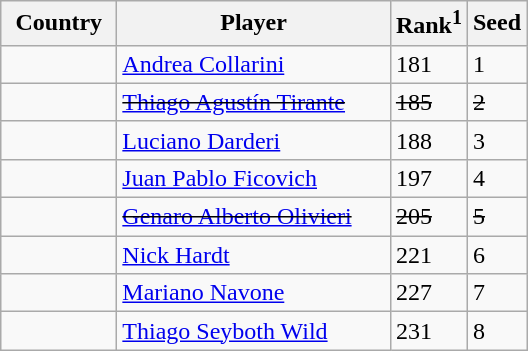<table class="sortable wikitable">
<tr>
<th width="70">Country</th>
<th width="175">Player</th>
<th>Rank<sup>1</sup></th>
<th>Seed</th>
</tr>
<tr>
<td></td>
<td><a href='#'>Andrea Collarini</a></td>
<td>181</td>
<td>1</td>
</tr>
<tr>
<td><s></s></td>
<td><s><a href='#'>Thiago Agustín Tirante</a></s></td>
<td><s>185</s></td>
<td><s>2</s></td>
</tr>
<tr>
<td></td>
<td><a href='#'>Luciano Darderi</a></td>
<td>188</td>
<td>3</td>
</tr>
<tr>
<td></td>
<td><a href='#'>Juan Pablo Ficovich</a></td>
<td>197</td>
<td>4</td>
</tr>
<tr>
<td><s></s></td>
<td><s><a href='#'>Genaro Alberto Olivieri</a></s></td>
<td><s>205</s></td>
<td><s>5</s></td>
</tr>
<tr>
<td></td>
<td><a href='#'>Nick Hardt</a></td>
<td>221</td>
<td>6</td>
</tr>
<tr>
<td></td>
<td><a href='#'>Mariano Navone</a></td>
<td>227</td>
<td>7</td>
</tr>
<tr>
<td></td>
<td><a href='#'>Thiago Seyboth Wild</a></td>
<td>231</td>
<td>8</td>
</tr>
</table>
